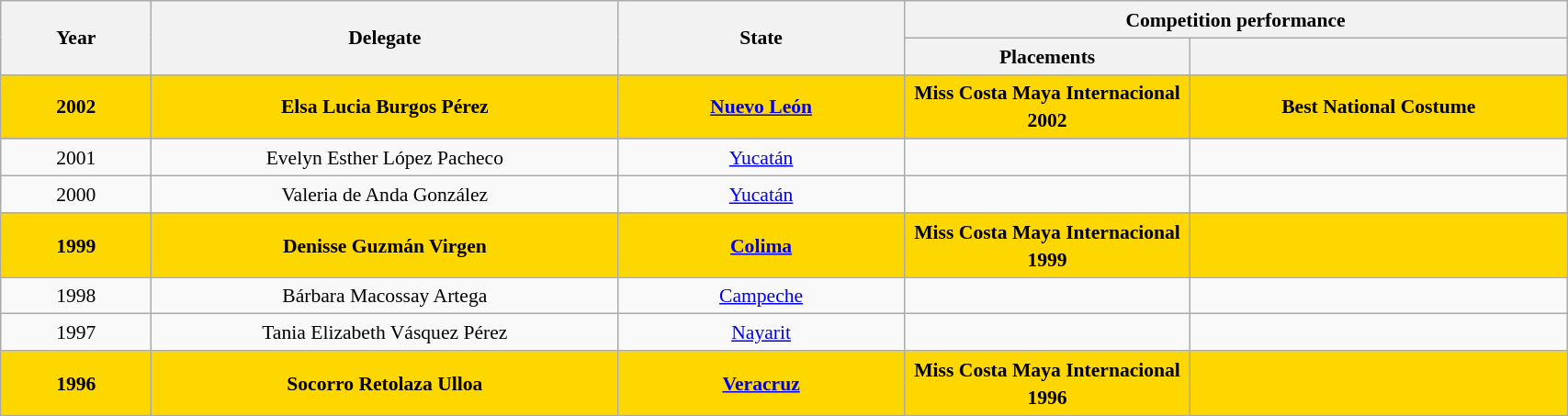<table class="wikitable" style="text-align:center; line-height:20px; font-size:90%; width:90%;">
<tr>
<th rowspan="2"  width=60px>Year</th>
<th rowspan="2"  width=200px>Delegate</th>
<th rowspan="2"  width=120px>State</th>
<th colspan="2"  width=200px>Competition performance</th>
</tr>
<tr>
<th width=120px>Placements</th>
<th width=160px></th>
</tr>
<tr style="background-color:GOLD; font-weight: bold">
<td>2002</td>
<td>Elsa Lucia Burgos Pérez</td>
<td><a href='#'>Nuevo León</a></td>
<td>Miss Costa Maya Internacional 2002</td>
<td>Best National Costume</td>
</tr>
<tr>
<td>2001</td>
<td>Evelyn Esther López Pacheco</td>
<td><a href='#'>Yucatán</a></td>
<td></td>
<td></td>
</tr>
<tr>
<td>2000</td>
<td>Valeria de Anda González</td>
<td><a href='#'>Yucatán</a></td>
<td></td>
<td></td>
</tr>
<tr style="background-color:GOLD; font-weight: bold">
<td>1999</td>
<td>Denisse Guzmán Virgen</td>
<td><a href='#'>Colima</a></td>
<td>Miss Costa Maya Internacional 1999</td>
<td></td>
</tr>
<tr>
<td>1998</td>
<td>Bárbara Macossay Artega</td>
<td><a href='#'>Campeche</a></td>
<td></td>
<td></td>
</tr>
<tr>
<td>1997</td>
<td>Tania Elizabeth Vásquez Pérez</td>
<td><a href='#'>Nayarit</a></td>
<td></td>
<td></td>
</tr>
<tr style="background-color:GOLD; font-weight: bold">
<td>1996</td>
<td>Socorro Retolaza Ulloa</td>
<td><a href='#'>Veracruz</a></td>
<td>Miss Costa Maya Internacional 1996</td>
<td></td>
</tr>
</table>
